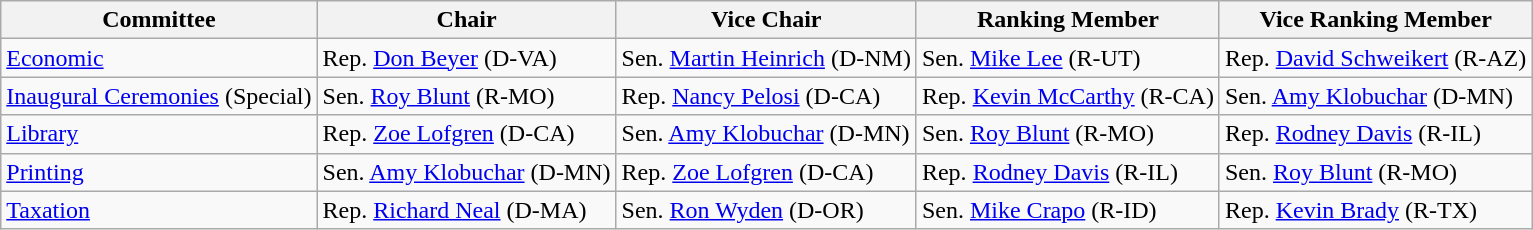<table class="wikitable">
<tr>
<th>Committee</th>
<th>Chair</th>
<th>Vice Chair</th>
<th>Ranking Member</th>
<th>Vice Ranking Member</th>
</tr>
<tr>
<td><a href='#'>Economic</a></td>
<td>Rep. <a href='#'>Don Beyer</a> (D-VA)</td>
<td>Sen. <a href='#'>Martin Heinrich</a> (D-NM)</td>
<td>Sen. <a href='#'>Mike Lee</a> (R-UT)</td>
<td>Rep. <a href='#'>David Schweikert</a> (R-AZ)</td>
</tr>
<tr>
<td><a href='#'>Inaugural Ceremonies</a> (Special)<br></td>
<td>Sen. <a href='#'>Roy Blunt</a> (R-MO)</td>
<td>Rep. <a href='#'>Nancy Pelosi</a> (D-CA)</td>
<td>Rep. <a href='#'>Kevin McCarthy</a> (R-CA)</td>
<td>Sen. <a href='#'>Amy Klobuchar</a> (D-MN)</td>
</tr>
<tr>
<td><a href='#'>Library</a></td>
<td>Rep. <a href='#'>Zoe Lofgren</a> (D-CA)</td>
<td>Sen. <a href='#'>Amy Klobuchar</a> (D-MN)</td>
<td>Sen. <a href='#'>Roy Blunt</a> (R-MO)</td>
<td>Rep. <a href='#'>Rodney Davis</a> (R-IL)</td>
</tr>
<tr>
<td><a href='#'>Printing</a></td>
<td>Sen. <a href='#'>Amy Klobuchar</a> (D-MN)</td>
<td>Rep. <a href='#'>Zoe Lofgren</a> (D-CA)</td>
<td>Rep. <a href='#'>Rodney Davis</a> (R-IL)</td>
<td>Sen. <a href='#'>Roy Blunt</a> (R-MO)</td>
</tr>
<tr>
<td><a href='#'>Taxation</a></td>
<td>Rep. <a href='#'>Richard Neal</a> (D-MA)</td>
<td>Sen. <a href='#'>Ron Wyden</a> (D-OR)</td>
<td>Sen. <a href='#'>Mike Crapo</a> (R-ID)</td>
<td>Rep. <a href='#'>Kevin Brady</a> (R-TX)</td>
</tr>
</table>
